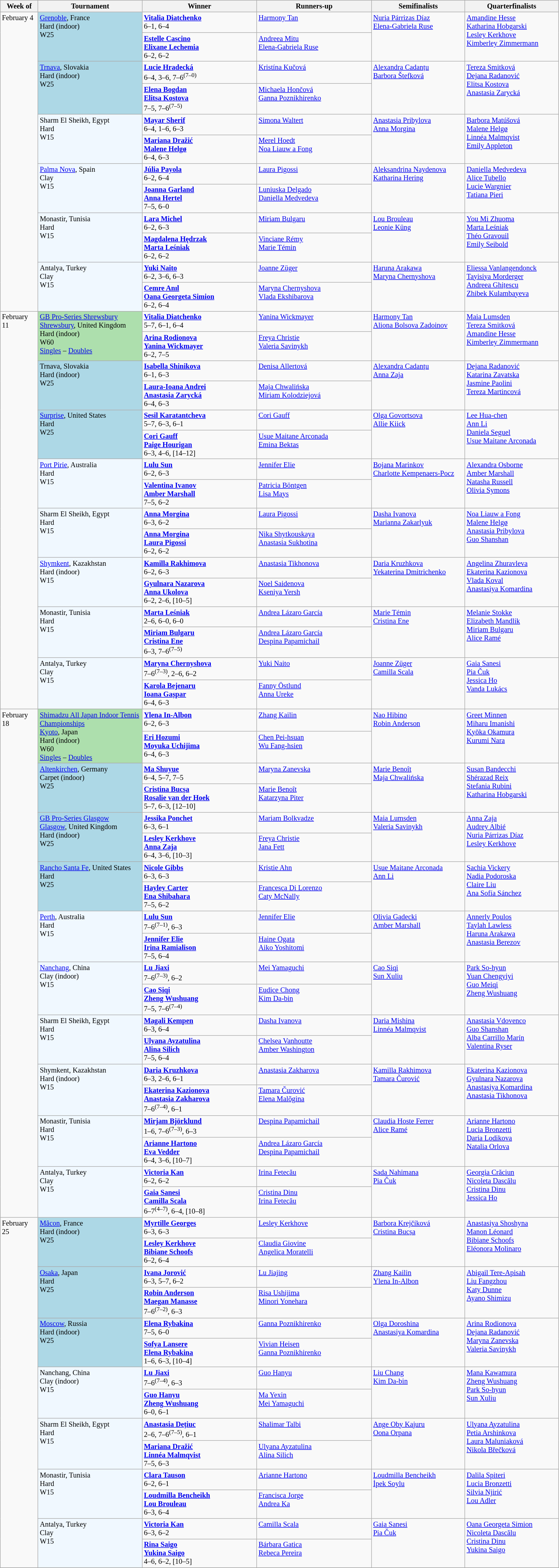<table class="wikitable" style="font-size:85%;">
<tr>
<th width="65">Week of</th>
<th style="width:190px;">Tournament</th>
<th style="width:210px;">Winner</th>
<th style="width:210px;">Runners-up</th>
<th style="width:170px;">Semifinalists</th>
<th style="width:170px;">Quarterfinalists</th>
</tr>
<tr valign=top>
<td rowspan=12>February 4</td>
<td rowspan="2" style="background:lightblue;"><a href='#'>Grenoble</a>, France <br> Hard (indoor) <br> W25 <br> </td>
<td> <strong><a href='#'>Vitalia Diatchenko</a></strong> <br> 6–1, 6–4</td>
<td> <a href='#'>Harmony Tan</a></td>
<td rowspan=2> <a href='#'>Nuria Párrizas Díaz</a> <br>  <a href='#'>Elena-Gabriela Ruse</a></td>
<td rowspan=2> <a href='#'>Amandine Hesse</a> <br>  <a href='#'>Katharina Hobgarski</a> <br>  <a href='#'>Lesley Kerkhove</a> <br>  <a href='#'>Kimberley Zimmermann</a></td>
</tr>
<tr valign=top>
<td><strong> <a href='#'>Estelle Cascino</a> <br>  <a href='#'>Elixane Lechemia</a></strong> <br> 6–2, 6–2</td>
<td> <a href='#'>Andreea Mitu</a> <br>  <a href='#'>Elena-Gabriela Ruse</a></td>
</tr>
<tr valign=top>
<td rowspan="2" style="background:lightblue;"><a href='#'>Trnava</a>, Slovakia <br> Hard (indoor) <br> W25 <br> </td>
<td> <strong><a href='#'>Lucie Hradecká</a></strong> <br> 6–4, 3–6, 7–6<sup>(7–0)</sup></td>
<td> <a href='#'>Kristína Kučová</a></td>
<td rowspan=2> <a href='#'>Alexandra Cadanțu</a> <br>  <a href='#'>Barbora Štefková</a></td>
<td rowspan=2> <a href='#'>Tereza Smitková</a> <br>  <a href='#'>Dejana Radanović</a> <br>  <a href='#'>Elitsa Kostova</a> <br>  <a href='#'>Anastasia Zarycká</a></td>
</tr>
<tr valign=top>
<td><strong> <a href='#'>Elena Bogdan</a> <br>  <a href='#'>Elitsa Kostova</a></strong> <br> 7–5, 7–6<sup>(7–5)</sup></td>
<td> <a href='#'>Michaela Hončová</a> <br>  <a href='#'>Ganna Poznikhirenko</a></td>
</tr>
<tr valign=top>
<td rowspan="2" style="background:#f0f8ff;">Sharm El Sheikh, Egypt <br> Hard <br> W15 <br> </td>
<td><strong> <a href='#'>Mayar Sherif</a></strong> <br> 6–4, 1–6, 6–3</td>
<td> <a href='#'>Simona Waltert</a></td>
<td rowspan=2> <a href='#'>Anastasia Pribylova</a> <br>  <a href='#'>Anna Morgina</a></td>
<td rowspan=2> <a href='#'>Barbora Matúšová</a> <br>  <a href='#'>Malene Helgø</a> <br>  <a href='#'>Linnéa Malmqvist</a> <br>  <a href='#'>Emily Appleton</a></td>
</tr>
<tr valign=top>
<td><strong> <a href='#'>Mariana Dražić</a> <br>  <a href='#'>Malene Helgø</a></strong> <br> 6–4, 6–3</td>
<td> <a href='#'>Merel Hoedt</a> <br>  <a href='#'>Noa Liauw a Fong</a></td>
</tr>
<tr valign=top>
<td rowspan="2" style="background:#f0f8ff;"><a href='#'>Palma Nova</a>, Spain <br> Clay <br> W15 <br> </td>
<td><strong> <a href='#'>Júlia Payola</a></strong> <br> 6–2, 6–4</td>
<td> <a href='#'>Laura Pigossi</a></td>
<td rowspan=2> <a href='#'>Aleksandrina Naydenova</a> <br>  <a href='#'>Katharina Hering</a></td>
<td rowspan=2> <a href='#'>Daniella Medvedeva</a> <br>  <a href='#'>Alice Tubello</a> <br>  <a href='#'>Lucie Wargnier</a> <br>  <a href='#'>Tatiana Pieri</a></td>
</tr>
<tr valign=top>
<td><strong> <a href='#'>Joanna Garland</a> <br>  <a href='#'>Anna Hertel</a></strong> <br> 7–5, 6–0</td>
<td> <a href='#'>Luniuska Delgado</a> <br>  <a href='#'>Daniella Medvedeva</a></td>
</tr>
<tr valign=top>
<td rowspan="2" style="background:#f0f8ff;">Monastir, Tunisia <br> Hard <br> W15 <br> </td>
<td><strong> <a href='#'>Lara Michel</a></strong> <br> 6–2, 6–3</td>
<td> <a href='#'>Miriam Bulgaru</a></td>
<td rowspan=2> <a href='#'>Lou Brouleau</a> <br>  <a href='#'>Leonie Küng</a></td>
<td rowspan=2> <a href='#'>You Mi Zhuoma</a> <br>  <a href='#'>Marta Leśniak</a> <br>  <a href='#'>Théo Gravouil</a> <br>  <a href='#'>Emily Seibold</a></td>
</tr>
<tr valign=top>
<td><strong> <a href='#'>Magdalena Hędrzak</a> <br>  <a href='#'>Marta Leśniak</a></strong> <br> 6–2, 6–2</td>
<td> <a href='#'>Vinciane Rémy</a> <br>  <a href='#'>Marie Témin</a></td>
</tr>
<tr valign=top>
<td rowspan="2" style="background:#f0f8ff;">Antalya, Turkey <br> Clay <br> W15 <br> </td>
<td><strong> <a href='#'>Yuki Naito</a></strong> <br> 6–2, 3–6, 6–3</td>
<td> <a href='#'>Joanne Züger</a></td>
<td rowspan=2> <a href='#'>Haruna Arakawa</a> <br>  <a href='#'>Maryna Chernyshova</a></td>
<td rowspan=2> <a href='#'>Eliessa Vanlangendonck</a> <br>  <a href='#'>Tayisiya Morderger</a> <br>  <a href='#'>Andreea Ghițescu</a> <br>  <a href='#'>Zhibek Kulambayeva</a></td>
</tr>
<tr valign=top>
<td> <strong><a href='#'>Cemre Anıl</a> <br>  <a href='#'>Oana Georgeta Simion</a></strong> <br> 6–2, 6–4</td>
<td> <a href='#'>Maryna Chernyshova</a> <br>  <a href='#'>Vlada Ekshibarova</a></td>
</tr>
<tr valign=top>
<td rowspan=16>February 11</td>
<td rowspan="2" style="background:#addfad;"><a href='#'>GB Pro-Series Shrewsbury</a> <br> <a href='#'>Shrewsbury</a>, United Kingdom <br> Hard (indoor) <br> W60 <br> <a href='#'>Singles</a> – <a href='#'>Doubles</a></td>
<td><strong> <a href='#'>Vitalia Diatchenko</a></strong> <br> 5–7, 6–1, 6–4</td>
<td> <a href='#'>Yanina Wickmayer</a></td>
<td rowspan=2> <a href='#'>Harmony Tan</a> <br>  <a href='#'>Aliona Bolsova Zadoinov</a></td>
<td rowspan=2> <a href='#'>Maia Lumsden</a> <br>  <a href='#'>Tereza Smitková</a> <br> <a href='#'>Amandine Hesse</a> <br>  <a href='#'>Kimberley Zimmermann</a></td>
</tr>
<tr valign=top>
<td><strong> <a href='#'>Arina Rodionova</a> <br>  <a href='#'>Yanina Wickmayer</a></strong> <br> 6–2, 7–5</td>
<td> <a href='#'>Freya Christie</a> <br>  <a href='#'>Valeria Savinykh</a></td>
</tr>
<tr valign=top>
<td rowspan="2" style="background:lightblue;">Trnava, Slovakia <br> Hard (indoor) <br> W25 <br> </td>
<td><strong> <a href='#'>Isabella Shinikova</a></strong> <br> 6–1, 6–3</td>
<td> <a href='#'>Denisa Allertová</a></td>
<td rowspan=2> <a href='#'>Alexandra Cadanțu</a> <br>  <a href='#'>Anna Zaja</a></td>
<td rowspan=2> <a href='#'>Dejana Radanović</a> <br>  <a href='#'>Katarina Zavatska</a> <br>  <a href='#'>Jasmine Paolini</a> <br>  <a href='#'>Tereza Martincová</a></td>
</tr>
<tr valign=top>
<td><strong> <a href='#'>Laura-Ioana Andrei</a> <br>  <a href='#'>Anastasia Zarycká</a></strong> <br> 6–4, 6–3</td>
<td> <a href='#'>Maja Chwalińska</a> <br>  <a href='#'>Miriam Kolodziejová</a></td>
</tr>
<tr valign=top>
<td rowspan="2" style="background:lightblue;"><a href='#'>Surprise</a>, United States <br> Hard <br> W25 <br> </td>
<td><strong> <a href='#'>Sesil Karatantcheva</a></strong> <br> 5–7, 6–3, 6–1</td>
<td> <a href='#'>Cori Gauff</a></td>
<td rowspan=2> <a href='#'>Olga Govortsova</a> <br>  <a href='#'>Allie Kiick</a></td>
<td rowspan=2> <a href='#'>Lee Hua-chen</a> <br>  <a href='#'>Ann Li</a> <br>  <a href='#'>Daniela Seguel</a> <br>  <a href='#'>Usue Maitane Arconada</a></td>
</tr>
<tr valign=top>
<td><strong> <a href='#'>Cori Gauff</a> <br>  <a href='#'>Paige Hourigan</a></strong> <br> 6–3, 4–6, [14–12]</td>
<td> <a href='#'>Usue Maitane Arconada</a> <br>  <a href='#'>Emina Bektas</a></td>
</tr>
<tr valign=top>
<td rowspan="2" style="background:#f0f8ff;"><a href='#'>Port Pirie</a>, Australia <br> Hard <br> W15 <br> </td>
<td><strong> <a href='#'>Lulu Sun</a></strong> <br> 6–2, 6–3</td>
<td> <a href='#'>Jennifer Elie</a></td>
<td rowspan=2> <a href='#'>Bojana Marinkov</a> <br>  <a href='#'>Charlotte Kempenaers-Pocz</a></td>
<td rowspan=2> <a href='#'>Alexandra Osborne</a> <br>  <a href='#'>Amber Marshall</a> <br>  <a href='#'>Natasha Russell</a> <br>  <a href='#'>Olivia Symons</a></td>
</tr>
<tr valign=top>
<td><strong> <a href='#'>Valentina Ivanov</a> <br>  <a href='#'>Amber Marshall</a></strong> <br> 7–5, 6–2</td>
<td> <a href='#'>Patricia Böntgen</a> <br>  <a href='#'>Lisa Mays</a></td>
</tr>
<tr valign=top>
<td rowspan="2" style="background:#f0f8ff;">Sharm El Sheikh, Egypt <br> Hard <br> W15 <br> </td>
<td><strong> <a href='#'>Anna Morgina</a></strong> <br> 6–3, 6–2</td>
<td> <a href='#'>Laura Pigossi</a></td>
<td rowspan=2> <a href='#'>Dasha Ivanova</a> <br>  <a href='#'>Marianna Zakarlyuk</a></td>
<td rowspan=2> <a href='#'>Noa Liauw a Fong</a> <br>  <a href='#'>Malene Helgø</a> <br>  <a href='#'>Anastasia Pribylova</a> <br>  <a href='#'>Guo Shanshan</a></td>
</tr>
<tr valign=top>
<td><strong> <a href='#'>Anna Morgina</a> <br>  <a href='#'>Laura Pigossi</a></strong> <br> 6–2, 6–2</td>
<td> <a href='#'>Nika Shytkouskaya</a> <br>  <a href='#'>Anastasia Sukhotina</a></td>
</tr>
<tr valign=top>
<td rowspan="2" style="background:#f0f8ff;"><a href='#'>Shymkent</a>, Kazakhstan <br> Hard (indoor) <br> W15 <br> </td>
<td><strong> <a href='#'>Kamilla Rakhimova</a></strong> <br> 6–2, 6–3</td>
<td> <a href='#'>Anastasia Tikhonova</a></td>
<td rowspan=2> <a href='#'>Daria Kruzhkova</a> <br>  <a href='#'>Yekaterina Dmitrichenko</a></td>
<td rowspan=2> <a href='#'>Angelina Zhuravleva</a> <br>  <a href='#'>Ekaterina Kazionova</a> <br>  <a href='#'>Vlada Koval</a> <br>  <a href='#'>Anastasiya Komardina</a></td>
</tr>
<tr valign=top>
<td><strong> <a href='#'>Gyulnara Nazarova</a> <br>  <a href='#'>Anna Ukolova</a></strong> <br> 6–2, 2–6, [10–5]</td>
<td> <a href='#'>Noel Saidenova</a> <br>  <a href='#'>Kseniya Yersh</a></td>
</tr>
<tr valign=top>
<td rowspan="2" style="background:#f0f8ff;">Monastir, Tunisia <br> Hard <br> W15 <br> </td>
<td><strong> <a href='#'>Marta Leśniak</a></strong> <br> 2–6, 6–0, 6–0</td>
<td> <a href='#'>Andrea Lázaro García</a></td>
<td rowspan=2> <a href='#'>Marie Témin</a> <br>  <a href='#'>Cristina Ene</a></td>
<td rowspan=2> <a href='#'>Melanie Stokke</a> <br>  <a href='#'>Elizabeth Mandlik</a> <br>  <a href='#'>Miriam Bulgaru</a> <br>  <a href='#'>Alice Ramé</a></td>
</tr>
<tr valign=top>
<td><strong> <a href='#'>Miriam Bulgaru</a> <br>  <a href='#'>Cristina Ene</a></strong> <br> 6–3, 7–6<sup>(7–5)</sup></td>
<td> <a href='#'>Andrea Lázaro García</a> <br>  <a href='#'>Despina Papamichail</a></td>
</tr>
<tr valign=top>
<td rowspan="2" style="background:#f0f8ff;">Antalya, Turkey <br> Clay <br> W15 <br> </td>
<td><strong> <a href='#'>Maryna Chernyshova</a></strong> <br> 7–6<sup>(7–3)</sup>, 2–6, 6–2</td>
<td> <a href='#'>Yuki Naito</a></td>
<td rowspan=2> <a href='#'>Joanne Züger</a> <br>  <a href='#'>Camilla Scala</a></td>
<td rowspan=2> <a href='#'>Gaia Sanesi</a> <br>  <a href='#'>Pia Čuk</a> <br>  <a href='#'>Jessica Ho</a> <br>  <a href='#'>Vanda Lukács</a></td>
</tr>
<tr valign=top>
<td><strong> <a href='#'>Karola Bejenaru</a> <br>  <a href='#'>Ioana Gașpar</a></strong> <br> 6–4, 6–3</td>
<td> <a href='#'>Fanny Östlund</a> <br>  <a href='#'>Anna Ureke</a></td>
</tr>
<tr valign=top>
<td rowspan=20>February 18</td>
<td rowspan="2" style="background:#addfad;"><a href='#'>Shimadzu All Japan Indoor Tennis Championships</a> <br> <a href='#'>Kyoto</a>, Japan <br> Hard (indoor) <br> W60 <br> <a href='#'>Singles</a> – <a href='#'>Doubles</a></td>
<td><strong> <a href='#'>Ylena In-Albon</a></strong> <br> 6–2, 6–3</td>
<td> <a href='#'>Zhang Kailin</a></td>
<td rowspan=2> <a href='#'>Nao Hibino</a> <br>  <a href='#'>Robin Anderson</a></td>
<td rowspan=2> <a href='#'>Greet Minnen</a> <br>  <a href='#'>Miharu Imanishi</a> <br>  <a href='#'>Kyōka Okamura</a> <br>  <a href='#'>Kurumi Nara</a></td>
</tr>
<tr valign=top>
<td><strong> <a href='#'>Eri Hozumi</a> <br>  <a href='#'>Moyuka Uchijima</a></strong> <br> 6–4, 6–3</td>
<td> <a href='#'>Chen Pei-hsuan</a> <br>  <a href='#'>Wu Fang-hsien</a></td>
</tr>
<tr valign=top>
<td rowspan="2" style="background:lightblue;"><a href='#'>Altenkirchen</a>, Germany <br> Carpet (indoor) <br> W25 <br> </td>
<td><strong> <a href='#'>Ma Shuyue</a></strong> <br> 6–4, 5–7, 7–5</td>
<td> <a href='#'>Maryna Zanevska</a></td>
<td rowspan=2> <a href='#'>Marie Benoît</a> <br>  <a href='#'>Maja Chwalińska</a></td>
<td rowspan=2> <a href='#'>Susan Bandecchi</a> <br>  <a href='#'>Shérazad Reix</a> <br>  <a href='#'>Stefania Rubini</a> <br>  <a href='#'>Katharina Hobgarski</a></td>
</tr>
<tr valign=top>
<td><strong> <a href='#'>Cristina Bucșa</a> <br>  <a href='#'>Rosalie van der Hoek</a></strong> <br> 5–7, 6–3, [12–10]</td>
<td> <a href='#'>Marie Benoît</a> <br>  <a href='#'>Katarzyna Piter</a></td>
</tr>
<tr valign=top>
<td rowspan="2" style="background:lightblue;"><a href='#'>GB Pro-Series Glasgow</a> <br> <a href='#'>Glasgow</a>, United Kingdom <br> Hard (indoor) <br> W25 <br> </td>
<td><strong> <a href='#'>Jessika Ponchet</a></strong> <br> 6–3, 6–1</td>
<td> <a href='#'>Mariam Bolkvadze</a></td>
<td rowspan=2> <a href='#'>Maia Lumsden</a> <br>  <a href='#'>Valeria Savinykh</a></td>
<td rowspan=2> <a href='#'>Anna Zaja</a> <br>  <a href='#'>Audrey Albié</a> <br>  <a href='#'>Nuria Párrizas Díaz</a> <br>  <a href='#'>Lesley Kerkhove</a></td>
</tr>
<tr valign=top>
<td><strong> <a href='#'>Lesley Kerkhove</a> <br>  <a href='#'>Anna Zaja</a></strong> <br> 6–4, 3–6, [10–3]</td>
<td> <a href='#'>Freya Christie</a> <br>  <a href='#'>Jana Fett</a></td>
</tr>
<tr valign=top>
<td rowspan="2" style="background:lightblue;"><a href='#'>Rancho Santa Fe</a>, United States <br> Hard <br> W25 <br> </td>
<td><strong> <a href='#'>Nicole Gibbs</a></strong> <br> 6–3, 6–3</td>
<td> <a href='#'>Kristie Ahn</a></td>
<td rowspan=2> <a href='#'>Usue Maitane Arconada</a> <br>  <a href='#'>Ann Li</a></td>
<td rowspan=2> <a href='#'>Sachia Vickery</a> <br>  <a href='#'>Nadia Podoroska</a> <br>  <a href='#'>Claire Liu</a> <br>  <a href='#'>Ana Sofía Sánchez</a></td>
</tr>
<tr valign=top>
<td><strong> <a href='#'>Hayley Carter</a> <br>  <a href='#'>Ena Shibahara</a></strong> <br> 7–5, 6–2</td>
<td> <a href='#'>Francesca Di Lorenzo</a> <br>  <a href='#'>Caty McNally</a></td>
</tr>
<tr valign=top>
<td rowspan="2" style="background:#f0f8ff;"><a href='#'>Perth</a>, Australia <br> Hard <br> W15 <br> </td>
<td><strong> <a href='#'>Lulu Sun</a></strong> <br> 7–6<sup>(7–1)</sup>, 6–3</td>
<td> <a href='#'>Jennifer Elie</a></td>
<td rowspan=2> <a href='#'>Olivia Gadecki</a> <br>  <a href='#'>Amber Marshall</a></td>
<td rowspan=2> <a href='#'>Annerly Poulos</a> <br>  <a href='#'>Taylah Lawless</a> <br>  <a href='#'>Haruna Arakawa</a> <br>  <a href='#'>Anastasia Berezov</a></td>
</tr>
<tr valign=top>
<td><strong> <a href='#'>Jennifer Elie</a> <br>  <a href='#'>Irina Ramialison</a></strong> <br> 7–5, 6–4</td>
<td> <a href='#'>Haine Ogata</a> <br>  <a href='#'>Aiko Yoshitomi</a></td>
</tr>
<tr valign=top>
<td rowspan="2" style="background:#f0f8ff;"><a href='#'>Nanchang</a>, China <br> Clay (indoor) <br> W15 <br> </td>
<td><strong> <a href='#'>Lu Jiaxi</a></strong> <br> 7–6<sup>(7–3)</sup>, 6–2</td>
<td> <a href='#'>Mei Yamaguchi</a></td>
<td rowspan=2> <a href='#'>Cao Siqi</a> <br>  <a href='#'>Sun Xuliu</a></td>
<td rowspan=2> <a href='#'>Park So-hyun</a> <br>  <a href='#'>Yuan Chengyiyi</a> <br>  <a href='#'>Guo Meiqi</a> <br>  <a href='#'>Zheng Wushuang</a></td>
</tr>
<tr valign=top>
<td><strong> <a href='#'>Cao Siqi</a> <br>  <a href='#'>Zheng Wushuang</a></strong> <br> 7–5, 7–6<sup>(7–4)</sup></td>
<td> <a href='#'>Eudice Chong</a> <br>  <a href='#'>Kim Da-bin</a></td>
</tr>
<tr valign=top>
<td rowspan="2" style="background:#f0f8ff;">Sharm El Sheikh, Egypt <br> Hard <br> W15 <br> </td>
<td><strong> <a href='#'>Magali Kempen</a></strong> <br> 6–3, 6–4</td>
<td> <a href='#'>Dasha Ivanova</a></td>
<td rowspan=2> <a href='#'>Daria Mishina</a> <br>  <a href='#'>Linnéa Malmqvist</a></td>
<td rowspan=2> <a href='#'>Anastasia Vdovenco</a> <br>  <a href='#'>Guo Shanshan</a> <br>  <a href='#'>Alba Carrillo Marín</a> <br>  <a href='#'>Valentina Ryser</a></td>
</tr>
<tr valign=top>
<td><strong> <a href='#'>Ulyana Ayzatulina</a> <br>  <a href='#'>Alina Silich</a></strong> <br> 7–5, 6–4</td>
<td> <a href='#'>Chelsea Vanhoutte</a> <br>  <a href='#'>Amber Washington</a></td>
</tr>
<tr valign=top>
<td rowspan="2" style="background:#f0f8ff;">Shymkent, Kazakhstan <br> Hard (indoor) <br> W15 <br> </td>
<td><strong> <a href='#'>Daria Kruzhkova</a></strong> <br> 6–3, 2–6, 6–1</td>
<td> <a href='#'>Anastasia Zakharova</a></td>
<td rowspan=2> <a href='#'>Kamilla Rakhimova</a> <br>  <a href='#'>Tamara Čurović</a></td>
<td rowspan=2> <a href='#'>Ekaterina Kazionova</a> <br>  <a href='#'>Gyulnara Nazarova</a> <br>  <a href='#'>Anastasiya Komardina</a> <br>  <a href='#'>Anastasia Tikhonova</a></td>
</tr>
<tr valign=top>
<td><strong> <a href='#'>Ekaterina Kazionova</a> <br>  <a href='#'>Anastasia Zakharova</a></strong> <br> 7–6<sup>(7–4)</sup>, 6–1</td>
<td> <a href='#'>Tamara Čurović</a> <br>  <a href='#'>Elena Malõgina</a></td>
</tr>
<tr valign=top>
<td rowspan="2" style="background:#f0f8ff;">Monastir, Tunisia <br> Hard <br> W15 <br> </td>
<td><strong> <a href='#'>Mirjam Björklund</a></strong> <br> 1–6, 7–6<sup>(7–3)</sup>, 6–3</td>
<td> <a href='#'>Despina Papamichail</a></td>
<td rowspan=2> <a href='#'>Claudia Hoste Ferrer</a> <br>  <a href='#'>Alice Ramé</a></td>
<td rowspan=2> <a href='#'>Arianne Hartono</a> <br>  <a href='#'>Lucia Bronzetti</a> <br>  <a href='#'>Daria Lodikova</a> <br>  <a href='#'>Natalia Orlova</a></td>
</tr>
<tr valign=top>
<td><strong> <a href='#'>Arianne Hartono</a> <br>  <a href='#'>Eva Vedder</a></strong> <br> 6–4, 3–6, [10–7]</td>
<td> <a href='#'>Andrea Lázaro García</a> <br>  <a href='#'>Despina Papamichail</a></td>
</tr>
<tr valign=top>
<td rowspan="2" style="background:#f0f8ff;">Antalya, Turkey <br> Clay <br> W15 <br> </td>
<td><strong> <a href='#'>Victoria Kan</a></strong> <br> 6–2, 6–2</td>
<td> <a href='#'>Irina Fetecău</a></td>
<td rowspan=2> <a href='#'>Sada Nahimana</a> <br>  <a href='#'>Pia Čuk</a></td>
<td rowspan=2> <a href='#'>Georgia Crăciun</a> <br>  <a href='#'>Nicoleta Dascălu</a> <br>  <a href='#'>Cristina Dinu</a> <br>  <a href='#'>Jessica Ho</a></td>
</tr>
<tr valign=top>
<td><strong> <a href='#'>Gaia Sanesi</a> <br>  <a href='#'>Camilla Scala</a></strong> <br> 6–7<sup>(4–7)</sup>, 6–4, [10–8]</td>
<td> <a href='#'>Cristina Dinu</a> <br>  <a href='#'>Irina Fetecău</a></td>
</tr>
<tr valign=top>
<td rowspan=14>February 25</td>
<td rowspan="2" style="background:lightblue;"><a href='#'>Mâcon</a>, France <br> Hard (indoor) <br> W25 <br> </td>
<td> <strong><a href='#'>Myrtille Georges</a></strong> <br> 6–3, 6–3</td>
<td> <a href='#'>Lesley Kerkhove</a></td>
<td rowspan=2> <a href='#'>Barbora Krejčíková</a> <br>  <a href='#'>Cristina Bucșa</a></td>
<td rowspan=2> <a href='#'>Anastasiya Shoshyna</a> <br>  <a href='#'>Manon Léonard</a> <br>  <a href='#'>Bibiane Schoofs</a> <br>  <a href='#'>Eléonora Molinaro</a></td>
</tr>
<tr valign=top>
<td><strong> <a href='#'>Lesley Kerkhove</a> <br>  <a href='#'>Bibiane Schoofs</a></strong> <br> 6–2, 6–4</td>
<td> <a href='#'>Claudia Giovine</a> <br>  <a href='#'>Angelica Moratelli</a></td>
</tr>
<tr valign=top>
<td rowspan="2" style="background:lightblue;"><a href='#'>Osaka</a>, Japan <br> Hard <br> W25 <br> </td>
<td><strong> <a href='#'>Ivana Jorović</a></strong> <br> 6–3, 5–7, 6–2</td>
<td> <a href='#'>Lu Jiajing</a></td>
<td rowspan=2> <a href='#'>Zhang Kailin</a> <br>  <a href='#'>Ylena In-Albon</a></td>
<td rowspan=2> <a href='#'>Abigail Tere-Apisah</a> <br>  <a href='#'>Liu Fangzhou</a> <br>  <a href='#'>Katy Dunne</a> <br>  <a href='#'>Ayano Shimizu</a></td>
</tr>
<tr valign=top>
<td><strong> <a href='#'>Robin Anderson</a> <br>  <a href='#'>Maegan Manasse</a></strong> <br> 7–6<sup>(7–2)</sup>, 6–3</td>
<td> <a href='#'>Risa Ushijima</a> <br>  <a href='#'>Minori Yonehara</a></td>
</tr>
<tr valign=top>
<td rowspan="2" style="background:lightblue;"><a href='#'>Moscow</a>, Russia <br> Hard (indoor) <br> W25 <br> </td>
<td><strong> <a href='#'>Elena Rybakina</a></strong> <br> 7–5, 6–0</td>
<td> <a href='#'>Ganna Poznikhirenko</a></td>
<td rowspan=2> <a href='#'>Olga Doroshina</a> <br>  <a href='#'>Anastasiya Komardina</a></td>
<td rowspan=2> <a href='#'>Arina Rodionova</a> <br>  <a href='#'>Dejana Radanović</a> <br>  <a href='#'>Maryna Zanevska</a> <br>  <a href='#'>Valeria Savinykh</a></td>
</tr>
<tr valign=top>
<td><strong> <a href='#'>Sofya Lansere</a> <br>  <a href='#'>Elena Rybakina</a></strong> <br> 1–6, 6–3, [10–4]</td>
<td> <a href='#'>Vivian Heisen</a> <br>  <a href='#'>Ganna Poznikhirenko</a></td>
</tr>
<tr valign=top>
<td rowspan="2" style="background:#f0f8ff;">Nanchang, China <br> Clay (indoor) <br> W15 <br> </td>
<td><strong> <a href='#'>Lu Jiaxi</a></strong> <br> 7–6<sup>(7–4)</sup>, 6–3</td>
<td> <a href='#'>Guo Hanyu</a></td>
<td rowspan=2> <a href='#'>Liu Chang</a> <br>  <a href='#'>Kim Da-bin</a></td>
<td rowspan=2> <a href='#'>Mana Kawamura</a> <br>  <a href='#'>Zheng Wushuang</a> <br>  <a href='#'>Park So-hyun</a> <br>  <a href='#'>Sun Xuliu</a></td>
</tr>
<tr valign=top>
<td><strong> <a href='#'>Guo Hanyu</a> <br>  <a href='#'>Zheng Wushuang</a></strong> <br> 6–0, 6–1</td>
<td> <a href='#'>Ma Yexin</a> <br>  <a href='#'>Mei Yamaguchi</a></td>
</tr>
<tr valign=top>
<td rowspan="2" style="background:#f0f8ff;">Sharm El Sheikh, Egypt <br> Hard <br> W15 <br> </td>
<td><strong> <a href='#'>Anastasia Dețiuc</a></strong> <br> 2–6, 7–6<sup>(7–5)</sup>, 6–1</td>
<td> <a href='#'>Shalimar Talbi</a></td>
<td rowspan=2> <a href='#'>Ange Oby Kajuru</a> <br>  <a href='#'>Oona Orpana</a></td>
<td rowspan=2> <a href='#'>Ulyana Ayzatulina</a> <br>  <a href='#'>Petia Arshinkova</a> <br>  <a href='#'>Laura Maluniaková</a> <br>  <a href='#'>Nikola Břečková</a></td>
</tr>
<tr valign=top>
<td><strong> <a href='#'>Mariana Dražić</a> <br>  <a href='#'>Linnéa Malmqvist</a></strong> <br> 7–5, 6–3</td>
<td> <a href='#'>Ulyana Ayzatulina</a> <br>  <a href='#'>Alina Silich</a></td>
</tr>
<tr valign=top>
<td rowspan="2" style="background:#f0f8ff;">Monastir, Tunisia <br> Hard <br> W15 <br> </td>
<td><strong> <a href='#'>Clara Tauson</a></strong> <br> 6–2, 6–1</td>
<td> <a href='#'>Arianne Hartono</a></td>
<td rowspan=2> <a href='#'>Loudmilla Bencheikh</a> <br>  <a href='#'>İpek Soylu</a></td>
<td rowspan=2> <a href='#'>Dalila Spiteri</a> <br>  <a href='#'>Lucia Bronzetti</a> <br>  <a href='#'>Silvia Njirić</a> <br>  <a href='#'>Lou Adler</a></td>
</tr>
<tr valign=top>
<td><strong> <a href='#'>Loudmilla Bencheikh</a> <br>  <a href='#'>Lou Brouleau</a></strong> <br> 6–3, 6–4</td>
<td> <a href='#'>Francisca Jorge</a> <br>  <a href='#'>Andrea Ka</a></td>
</tr>
<tr valign=top>
<td rowspan="2" style="background:#f0f8ff;">Antalya, Turkey <br> Clay <br> W15 <br> </td>
<td><strong> <a href='#'>Victoria Kan</a></strong> <br> 6–3, 6–2</td>
<td> <a href='#'>Camilla Scala</a></td>
<td rowspan=2> <a href='#'>Gaia Sanesi</a> <br>  <a href='#'>Pia Čuk</a></td>
<td rowspan=2> <a href='#'>Oana Georgeta Simion</a> <br>  <a href='#'>Nicoleta Dascălu</a> <br>  <a href='#'>Cristina Dinu</a> <br>  <a href='#'>Yukina Saigo</a></td>
</tr>
<tr valign=top>
<td><strong> <a href='#'>Rina Saigo</a> <br>  <a href='#'>Yukina Saigo</a></strong> <br> 4–6, 6–2, [10–5]</td>
<td> <a href='#'>Bárbara Gatica</a> <br>  <a href='#'>Rebeca Pereira</a></td>
</tr>
<tr valign=top>
</tr>
</table>
